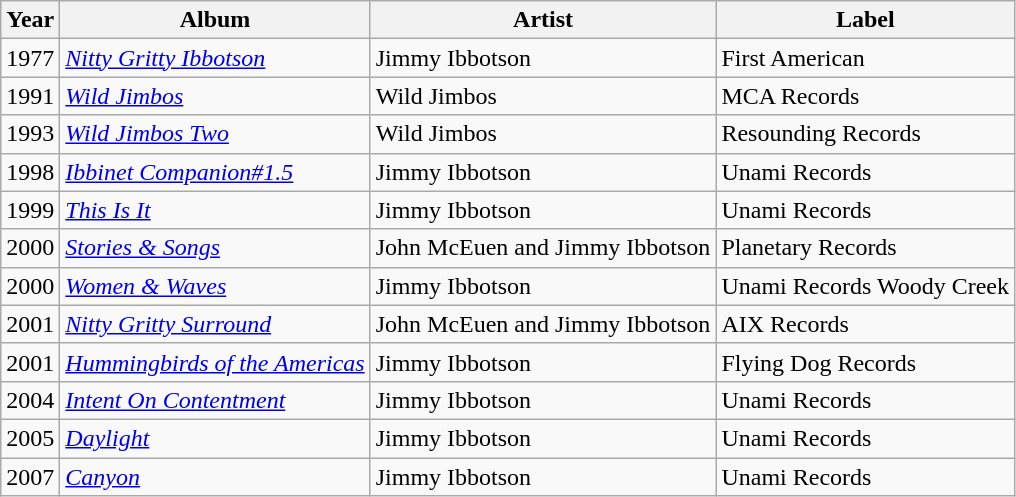<table class="wikitable">
<tr>
<th>Year</th>
<th>Album</th>
<th>Artist</th>
<th>Label</th>
</tr>
<tr>
<td>1977</td>
<td><em><a href='#'>Nitty Gritty Ibbotson</a></em></td>
<td>Jimmy Ibbotson</td>
<td>First American</td>
</tr>
<tr>
<td>1991</td>
<td><em><a href='#'>Wild Jimbos</a></em></td>
<td>Wild Jimbos</td>
<td>MCA Records</td>
</tr>
<tr>
<td>1993</td>
<td><em><a href='#'>Wild Jimbos Two</a></em></td>
<td>Wild Jimbos</td>
<td>Resounding Records</td>
</tr>
<tr>
<td>1998</td>
<td><em><a href='#'>Ibbinet Companion#1.5</a></em></td>
<td>Jimmy Ibbotson</td>
<td>Unami Records</td>
</tr>
<tr>
<td>1999</td>
<td><em><a href='#'>This Is It</a></em></td>
<td>Jimmy Ibbotson</td>
<td>Unami Records</td>
</tr>
<tr>
<td>2000</td>
<td><em><a href='#'>Stories & Songs</a></em></td>
<td>John McEuen and Jimmy Ibbotson</td>
<td>Planetary Records</td>
</tr>
<tr>
<td>2000</td>
<td><em><a href='#'>Women & Waves</a></em></td>
<td>Jimmy Ibbotson</td>
<td>Unami Records Woody Creek</td>
</tr>
<tr>
<td>2001</td>
<td><em><a href='#'>Nitty Gritty Surround</a></em></td>
<td>John McEuen and Jimmy Ibbotson</td>
<td>AIX Records</td>
</tr>
<tr>
<td>2001</td>
<td><em><a href='#'>Hummingbirds of the Americas</a></em></td>
<td>Jimmy Ibbotson</td>
<td>Flying Dog Records</td>
</tr>
<tr>
<td>2004</td>
<td><em><a href='#'>Intent On Contentment</a></em></td>
<td>Jimmy Ibbotson</td>
<td>Unami Records</td>
</tr>
<tr>
<td>2005</td>
<td><em><a href='#'>Daylight</a></em></td>
<td>Jimmy Ibbotson</td>
<td>Unami Records</td>
</tr>
<tr>
<td>2007</td>
<td><em><a href='#'>Canyon</a></em></td>
<td>Jimmy Ibbotson</td>
<td>Unami Records</td>
</tr>
</table>
